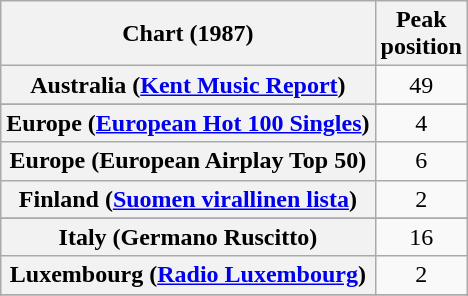<table class="wikitable sortable plainrowheaders" style="text-align:center">
<tr>
<th>Chart (1987)</th>
<th>Peak<br>position</th>
</tr>
<tr>
<th scope="row">Australia (<a href='#'>Kent Music Report</a>)</th>
<td>49</td>
</tr>
<tr>
</tr>
<tr>
</tr>
<tr>
<th scope="row">Europe (<a href='#'>European Hot 100 Singles</a>)</th>
<td>4</td>
</tr>
<tr>
<th scope="row">Europe (European Airplay Top 50)</th>
<td>6</td>
</tr>
<tr>
<th scope="row">Finland (<a href='#'>Suomen virallinen lista</a>)</th>
<td align="center">2</td>
</tr>
<tr>
</tr>
<tr>
</tr>
<tr>
<th scope="row">Italy (Germano Ruscitto)</th>
<td>16</td>
</tr>
<tr>
<th scope="row">Luxembourg (<a href='#'>Radio Luxembourg</a>)</th>
<td align="center">2</td>
</tr>
<tr>
</tr>
<tr>
</tr>
<tr>
</tr>
<tr>
</tr>
<tr>
</tr>
<tr>
</tr>
<tr>
</tr>
<tr>
</tr>
<tr>
</tr>
<tr>
</tr>
</table>
